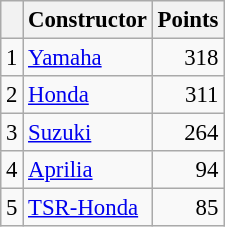<table class="wikitable" style="font-size: 95%;">
<tr>
<th></th>
<th>Constructor</th>
<th>Points</th>
</tr>
<tr>
<td align=center>1</td>
<td> <a href='#'>Yamaha</a></td>
<td align=right>318</td>
</tr>
<tr>
<td align=center>2</td>
<td> <a href='#'>Honda</a></td>
<td align=right>311</td>
</tr>
<tr>
<td align=center>3</td>
<td> <a href='#'>Suzuki</a></td>
<td align=right>264</td>
</tr>
<tr>
<td align=center>4</td>
<td> <a href='#'>Aprilia</a></td>
<td align=right>94</td>
</tr>
<tr>
<td align=center>5</td>
<td> <a href='#'>TSR-Honda</a></td>
<td align=right>85</td>
</tr>
</table>
